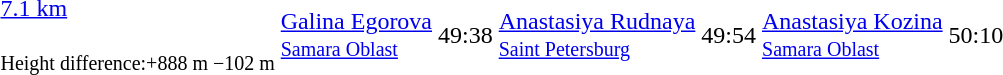<table>
<tr>
<td><a href='#'>7.1 km</a> <br> <small><br>Height difference:+888 m −102 m</small></td>
<td><a href='#'>Galina Egorova</a> <br> <small><a href='#'>Samara Oblast</a></small></td>
<td>49:38</td>
<td><a href='#'>Anastasiya Rudnaya</a> <br> <small><a href='#'>Saint Petersburg</a></small></td>
<td>49:54</td>
<td><a href='#'>Anastasiya Kozina</a> <br> <small><a href='#'>Samara Oblast</a></small></td>
<td>50:10</td>
</tr>
</table>
